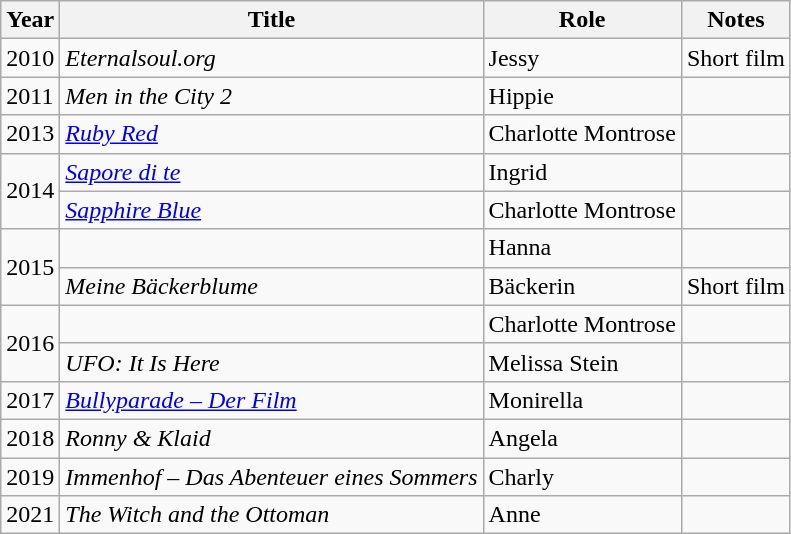<table class="wikitable sortable">
<tr>
<th>Year</th>
<th>Title</th>
<th>Role</th>
<th class="unsortable">Notes</th>
</tr>
<tr>
<td>2010</td>
<td><em>Eternalsoul.org</em></td>
<td>Jessy</td>
<td>Short film</td>
</tr>
<tr>
<td>2011</td>
<td><em>Men in the City 2</em></td>
<td>Hippie</td>
<td></td>
</tr>
<tr>
<td>2013</td>
<td><em><a href='#'>Ruby Red</a></em></td>
<td>Charlotte Montrose</td>
<td></td>
</tr>
<tr>
<td rowspan="2">2014</td>
<td><em><a href='#'>Sapore di te</a></em></td>
<td>Ingrid</td>
<td></td>
</tr>
<tr>
<td><em><a href='#'>Sapphire Blue</a></em></td>
<td>Charlotte Montrose</td>
<td></td>
</tr>
<tr>
<td rowspan="2">2015</td>
<td><em></em></td>
<td>Hanna</td>
<td></td>
</tr>
<tr>
<td><em>Meine Bäckerblume</em></td>
<td>Bäckerin</td>
<td>Short film</td>
</tr>
<tr>
<td rowspan="2">2016</td>
<td><em></em></td>
<td>Charlotte Montrose</td>
<td></td>
</tr>
<tr>
<td><em>UFO: It Is Here</em></td>
<td>Melissa Stein</td>
<td></td>
</tr>
<tr>
<td>2017</td>
<td><em><a href='#'>Bullyparade – Der Film</a></em></td>
<td>Monirella</td>
<td></td>
</tr>
<tr>
<td>2018</td>
<td><em>Ronny & Klaid</em></td>
<td>Angela</td>
<td></td>
</tr>
<tr>
<td>2019</td>
<td><em>Immenhof – Das Abenteuer eines Sommers</em></td>
<td>Charly</td>
<td></td>
</tr>
<tr>
<td>2021</td>
<td><em>The Witch and the Ottoman</em></td>
<td>Anne</td>
<td></td>
</tr>
</table>
